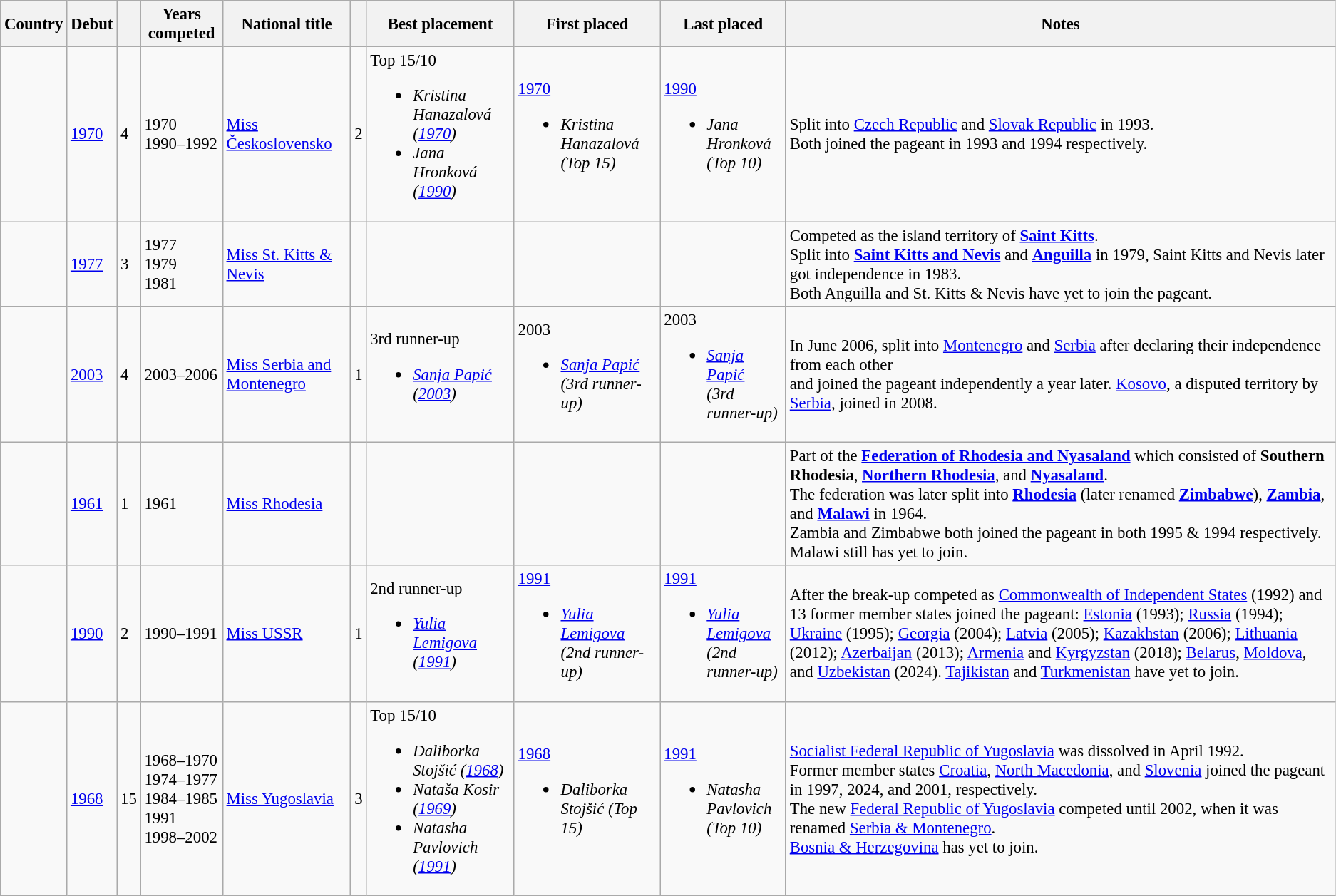<table class="wikitable sortable" style="font-size: 95%;">
<tr>
<th>Country</th>
<th>Debut</th>
<th></th>
<th>Years competed</th>
<th>National title</th>
<th></th>
<th>Best placement</th>
<th>First placed</th>
<th>Last placed</th>
<th class=unsortable>Notes</th>
</tr>
<tr>
<td><strong></strong></td>
<td><a href='#'>1970</a></td>
<td>4</td>
<td>1970<br>1990–1992</td>
<td><a href='#'>Miss Československo</a></td>
<td>2</td>
<td>Top 15/10<br><ul><li><em>Kristina Hanazalová (<a href='#'>1970</a>)</em></li><li><em>Jana Hronková (<a href='#'>1990</a>)</em></li></ul></td>
<td><a href='#'>1970</a><br><ul><li><em>Kristina Hanazalová<br>(Top 15)</em></li></ul></td>
<td><a href='#'>1990</a><br><ul><li><em>Jana Hronková<br>(Top 10)</em></li></ul></td>
<td>Split into <a href='#'>Czech Republic</a> and <a href='#'>Slovak Republic</a> in 1993.<br>Both joined the pageant in 1993 and 1994 respectively.</td>
</tr>
<tr>
<td><strong></strong></td>
<td><a href='#'>1977</a></td>
<td>3</td>
<td>1977<br>1979<br>1981</td>
<td><a href='#'>Miss St. Kitts & Nevis</a></td>
<td></td>
<td></td>
<td></td>
<td></td>
<td>Competed as the island territory of <strong><a href='#'>Saint Kitts</a></strong>.<br> Split into <strong><a href='#'>Saint Kitts and Nevis</a></strong> and <strong><a href='#'>Anguilla</a></strong> in 1979, Saint Kitts and Nevis later got independence in 1983.<br>Both Anguilla and St. Kitts & Nevis have yet to join the pageant.</td>
</tr>
<tr>
<td><strong></strong></td>
<td><a href='#'>2003</a></td>
<td>4</td>
<td>2003–2006</td>
<td><a href='#'>Miss Serbia and Montenegro</a></td>
<td>1</td>
<td>3rd runner-up<br><ul><li><em><a href='#'>Sanja Papić</a> (<a href='#'>2003</a>)</em></li></ul></td>
<td>2003<br><ul><li><em><a href='#'>Sanja Papić</a><br>(3rd runner-up)</em></li></ul></td>
<td>2003<br><ul><li><em><a href='#'>Sanja Papić</a><br>(3rd runner-up)</em></li></ul></td>
<td>In June 2006, split into <a href='#'>Montenegro</a> and <a href='#'>Serbia</a> after declaring their independence from each other<br>and joined the pageant independently a year later. <a href='#'>Kosovo</a>, a disputed territory by <a href='#'>Serbia</a>, joined in 2008.</td>
</tr>
<tr>
<td><strong></strong></td>
<td><a href='#'>1961</a></td>
<td>1</td>
<td>1961</td>
<td><a href='#'>Miss Rhodesia</a></td>
<td></td>
<td></td>
<td></td>
<td></td>
<td>Part of the <strong><a href='#'>Federation of Rhodesia and Nyasaland</a></strong> which consisted of <strong>Southern Rhodesia</strong>, <strong><a href='#'>Northern Rhodesia</a></strong>, and <strong><a href='#'>Nyasaland</a></strong>.<br>The federation was later split into <strong><a href='#'>Rhodesia</a></strong> (later renamed <strong><a href='#'>Zimbabwe</a></strong>), <strong><a href='#'>Zambia</a></strong>, and <strong><a href='#'>Malawi</a></strong> in 1964.<br>Zambia and Zimbabwe both joined the pageant in both 1995 & 1994 respectively.<br>Malawi still has yet to join.</td>
</tr>
<tr>
<td><strong></strong></td>
<td><a href='#'>1990</a></td>
<td>2</td>
<td>1990–1991</td>
<td><a href='#'>Miss USSR</a></td>
<td>1</td>
<td>2nd runner-up<br><ul><li><em><a href='#'>Yulia Lemigova</a> (<a href='#'>1991</a>)</em></li></ul></td>
<td><a href='#'>1991</a><br><ul><li><em><a href='#'>Yulia Lemigova</a><br>(2nd runner-up)</em></li></ul></td>
<td><a href='#'>1991</a><br><ul><li><em><a href='#'>Yulia Lemigova</a><br>(2nd runner-up)</em></li></ul></td>
<td>After the break-up competed as <a href='#'>Commonwealth of Independent States</a> (1992) and 13 former member states joined the pageant: <a href='#'>Estonia</a> (1993); <a href='#'>Russia</a> (1994); <a href='#'>Ukraine</a> (1995); <a href='#'>Georgia</a> (2004); <a href='#'>Latvia</a> (2005); <a href='#'>Kazakhstan</a> (2006); <a href='#'>Lithuania</a> (2012); <a href='#'>Azerbaijan</a> (2013); <a href='#'>Armenia</a> and <a href='#'>Kyrgyzstan</a> (2018); <a href='#'>Belarus</a>, <a href='#'>Moldova</a>, and <a href='#'>Uzbekistan</a> (2024). <a href='#'>Tajikistan</a> and <a href='#'>Turkmenistan</a> have yet to join.</td>
</tr>
<tr>
<td><strong></strong></td>
<td><a href='#'>1968</a></td>
<td>15</td>
<td>1968–1970<br>1974–1977<br>1984–1985<br>1991<br>1998–2002</td>
<td><a href='#'>Miss Yugoslavia</a></td>
<td>3</td>
<td>Top 15/10<br><ul><li><em>Daliborka Stojšić (<a href='#'>1968</a>)</em></li><li><em>Nataša Kosir (<a href='#'>1969</a>)</em></li><li><em>Natasha Pavlovich (<a href='#'>1991</a>)</em></li></ul></td>
<td><a href='#'>1968</a><br><ul><li><em>Daliborka Stojšić (Top 15)</em></li></ul></td>
<td><a href='#'>1991</a><br><ul><li><em>Natasha Pavlovich<br>(Top 10)</em></li></ul></td>
<td><a href='#'>Socialist Federal Republic of Yugoslavia</a> was dissolved in April 1992.<br>Former member states <a href='#'>Croatia</a>, <a href='#'>North Macedonia</a>, and <a href='#'>Slovenia</a> joined the pageant in 1997, 2024, and 2001, respectively.<br>The new <a href='#'>Federal Republic of Yugoslavia</a> competed until 2002, when it was renamed <a href='#'>Serbia & Montenegro</a>.<br><a href='#'>Bosnia & Herzegovina</a> has yet to join.</td>
</tr>
</table>
